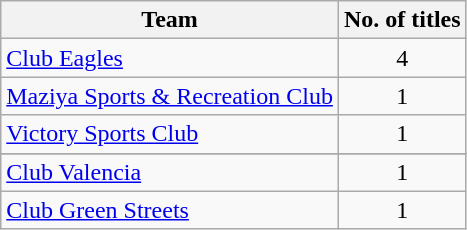<table class="wikitable sortable" style="text-align:center">
<tr>
<th>Team</th>
<th>No. of titles</th>
</tr>
<tr>
<td align=left><a href='#'>Club Eagles</a></td>
<td>4</td>
</tr>
<tr>
<td align=left><a href='#'>Maziya Sports & Recreation Club</a></td>
<td>1</td>
</tr>
<tr>
<td align=left><a href='#'>Victory Sports Club</a></td>
<td>1</td>
</tr>
<tr>
</tr>
<tr>
<td align=left><a href='#'>Club Valencia</a></td>
<td>1</td>
</tr>
<tr>
<td align=left><a href='#'>Club Green Streets</a></td>
<td>1</td>
</tr>
</table>
